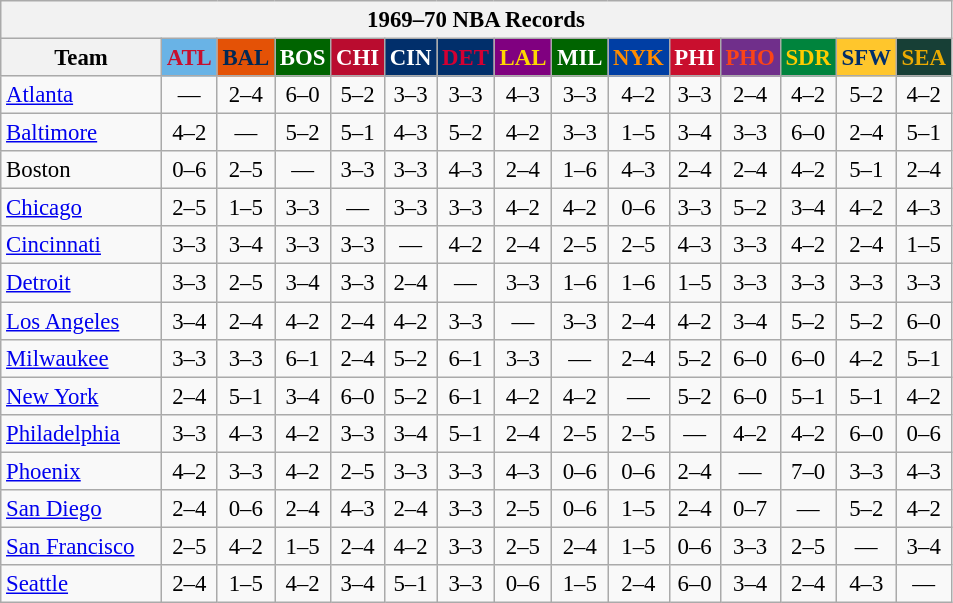<table class="wikitable" style="font-size:95%; text-align:center;">
<tr>
<th colspan=15>1969–70 NBA Records</th>
</tr>
<tr>
<th width=100>Team</th>
<th style="background:#69B3E6;color:#C70F2E;width=35">ATL</th>
<th style="background:#E45206;color:#012854;width=35">BAL</th>
<th style="background:#006400;color:#FFFFFF;width=35">BOS</th>
<th style="background:#BA0C2F;color:#FFFFFF;width=35">CHI</th>
<th style="background:#012F6B;color:#FFFFFF;width=35">CIN</th>
<th style="background:#012F6B;color:#D40032;width=35">DET</th>
<th style="background:#800080;color:#FFD700;width=35">LAL</th>
<th style="background:#006400;color:#FFFFFF;width=35">MIL</th>
<th style="background:#003EA4;color:#FF8C00;width=35">NYK</th>
<th style="background:#C90F2E;color:#FFFFFF;width=35">PHI</th>
<th style="background:#702F8B;color:#FA4417;width=35">PHO</th>
<th style="background:#00843D;color:#FFCC00;width=35">SDR</th>
<th style="background:#FFC62C;color:#012F6B;width=35">SFW</th>
<th style="background:#173F36;color:#EBAA00;width=35">SEA</th>
</tr>
<tr>
<td style="text-align:left;"><a href='#'>Atlanta</a></td>
<td>—</td>
<td>2–4</td>
<td>6–0</td>
<td>5–2</td>
<td>3–3</td>
<td>3–3</td>
<td>4–3</td>
<td>3–3</td>
<td>4–2</td>
<td>3–3</td>
<td>2–4</td>
<td>4–2</td>
<td>5–2</td>
<td>4–2</td>
</tr>
<tr>
<td style="text-align:left;"><a href='#'>Baltimore</a></td>
<td>4–2</td>
<td>—</td>
<td>5–2</td>
<td>5–1</td>
<td>4–3</td>
<td>5–2</td>
<td>4–2</td>
<td>3–3</td>
<td>1–5</td>
<td>3–4</td>
<td>3–3</td>
<td>6–0</td>
<td>2–4</td>
<td>5–1</td>
</tr>
<tr>
<td style="text-align:left;">Boston</td>
<td>0–6</td>
<td>2–5</td>
<td>—</td>
<td>3–3</td>
<td>3–3</td>
<td>4–3</td>
<td>2–4</td>
<td>1–6</td>
<td>4–3</td>
<td>2–4</td>
<td>2–4</td>
<td>4–2</td>
<td>5–1</td>
<td>2–4</td>
</tr>
<tr>
<td style="text-align:left;"><a href='#'>Chicago</a></td>
<td>2–5</td>
<td>1–5</td>
<td>3–3</td>
<td>—</td>
<td>3–3</td>
<td>3–3</td>
<td>4–2</td>
<td>4–2</td>
<td>0–6</td>
<td>3–3</td>
<td>5–2</td>
<td>3–4</td>
<td>4–2</td>
<td>4–3</td>
</tr>
<tr>
<td style="text-align:left;"><a href='#'>Cincinnati</a></td>
<td>3–3</td>
<td>3–4</td>
<td>3–3</td>
<td>3–3</td>
<td>—</td>
<td>4–2</td>
<td>2–4</td>
<td>2–5</td>
<td>2–5</td>
<td>4–3</td>
<td>3–3</td>
<td>4–2</td>
<td>2–4</td>
<td>1–5</td>
</tr>
<tr>
<td style="text-align:left;"><a href='#'>Detroit</a></td>
<td>3–3</td>
<td>2–5</td>
<td>3–4</td>
<td>3–3</td>
<td>2–4</td>
<td>—</td>
<td>3–3</td>
<td>1–6</td>
<td>1–6</td>
<td>1–5</td>
<td>3–3</td>
<td>3–3</td>
<td>3–3</td>
<td>3–3</td>
</tr>
<tr>
<td style="text-align:left;"><a href='#'>Los Angeles</a></td>
<td>3–4</td>
<td>2–4</td>
<td>4–2</td>
<td>2–4</td>
<td>4–2</td>
<td>3–3</td>
<td>—</td>
<td>3–3</td>
<td>2–4</td>
<td>4–2</td>
<td>3–4</td>
<td>5–2</td>
<td>5–2</td>
<td>6–0</td>
</tr>
<tr>
<td style="text-align:left;"><a href='#'>Milwaukee</a></td>
<td>3–3</td>
<td>3–3</td>
<td>6–1</td>
<td>2–4</td>
<td>5–2</td>
<td>6–1</td>
<td>3–3</td>
<td>—</td>
<td>2–4</td>
<td>5–2</td>
<td>6–0</td>
<td>6–0</td>
<td>4–2</td>
<td>5–1</td>
</tr>
<tr>
<td style="text-align:left;"><a href='#'>New York</a></td>
<td>2–4</td>
<td>5–1</td>
<td>3–4</td>
<td>6–0</td>
<td>5–2</td>
<td>6–1</td>
<td>4–2</td>
<td>4–2</td>
<td>—</td>
<td>5–2</td>
<td>6–0</td>
<td>5–1</td>
<td>5–1</td>
<td>4–2</td>
</tr>
<tr>
<td style="text-align:left;"><a href='#'>Philadelphia</a></td>
<td>3–3</td>
<td>4–3</td>
<td>4–2</td>
<td>3–3</td>
<td>3–4</td>
<td>5–1</td>
<td>2–4</td>
<td>2–5</td>
<td>2–5</td>
<td>—</td>
<td>4–2</td>
<td>4–2</td>
<td>6–0</td>
<td>0–6</td>
</tr>
<tr>
<td style="text-align:left;"><a href='#'>Phoenix</a></td>
<td>4–2</td>
<td>3–3</td>
<td>4–2</td>
<td>2–5</td>
<td>3–3</td>
<td>3–3</td>
<td>4–3</td>
<td>0–6</td>
<td>0–6</td>
<td>2–4</td>
<td>—</td>
<td>7–0</td>
<td>3–3</td>
<td>4–3</td>
</tr>
<tr>
<td style="text-align:left;"><a href='#'>San Diego</a></td>
<td>2–4</td>
<td>0–6</td>
<td>2–4</td>
<td>4–3</td>
<td>2–4</td>
<td>3–3</td>
<td>2–5</td>
<td>0–6</td>
<td>1–5</td>
<td>2–4</td>
<td>0–7</td>
<td>—</td>
<td>5–2</td>
<td>4–2</td>
</tr>
<tr>
<td style="text-align:left;"><a href='#'>San Francisco</a></td>
<td>2–5</td>
<td>4–2</td>
<td>1–5</td>
<td>2–4</td>
<td>4–2</td>
<td>3–3</td>
<td>2–5</td>
<td>2–4</td>
<td>1–5</td>
<td>0–6</td>
<td>3–3</td>
<td>2–5</td>
<td>—</td>
<td>3–4</td>
</tr>
<tr>
<td style="text-align:left;"><a href='#'>Seattle</a></td>
<td>2–4</td>
<td>1–5</td>
<td>4–2</td>
<td>3–4</td>
<td>5–1</td>
<td>3–3</td>
<td>0–6</td>
<td>1–5</td>
<td>2–4</td>
<td>6–0</td>
<td>3–4</td>
<td>2–4</td>
<td>4–3</td>
<td>—</td>
</tr>
</table>
